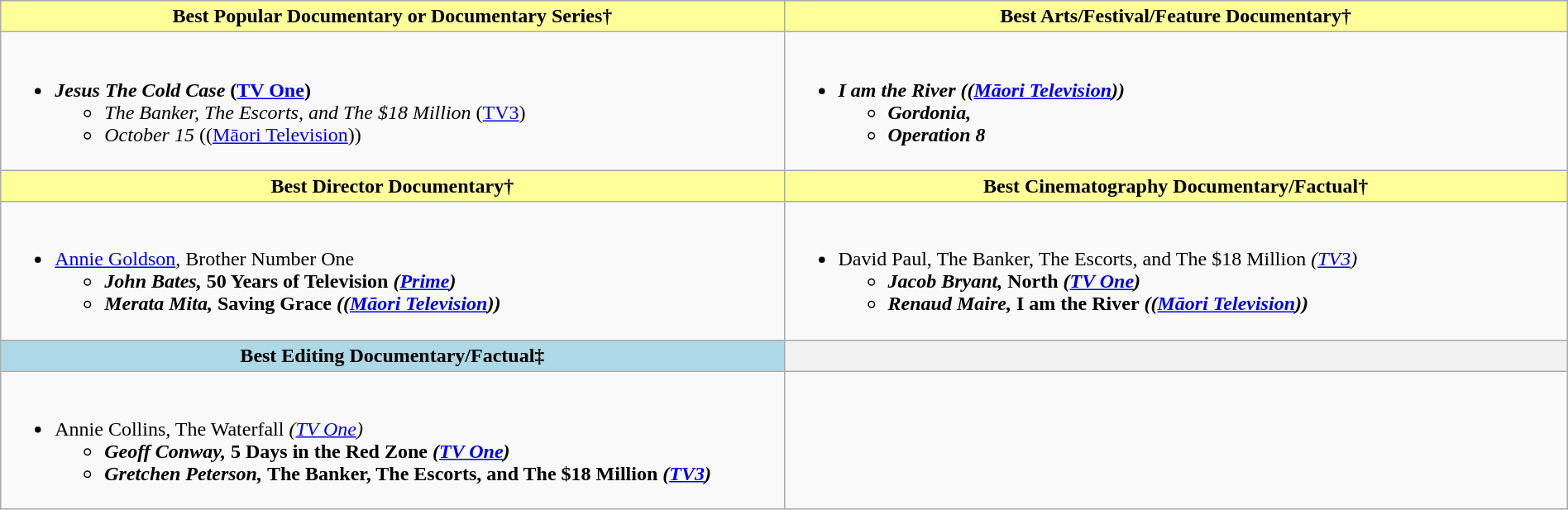<table class=wikitable width="100%">
<tr>
<th style="background:#FFFF99;" width="50%">Best Popular Documentary or Documentary Series†</th>
<th style="background:#FFFF99;" width="50%">Best Arts/Festival/Feature Documentary†</th>
</tr>
<tr>
<td valign="top"><br><ul><li><strong> <em>Jesus The Cold Case</em> (<a href='#'>TV One</a>)</strong><ul><li><em>The Banker, The Escorts, and The $18 Million</em> (<a href='#'>TV3</a>)</li><li><em>October 15</em> ((<a href='#'>Māori Television</a>))</li></ul></li></ul></td>
<td valign="top"><br><ul><li><strong><em>I am the River<em> ((<a href='#'>Māori Television</a>))<strong><ul><li></em>Gordonia,<em></li><li></em>Operation 8<em></li></ul></li></ul></td>
</tr>
<tr>
<th style="background:#FFFF99;" width="50%">Best Director Documentary†</th>
<th style="background:#FFFF99;" width="50%">Best Cinematography Documentary/Factual†</th>
</tr>
<tr>
<td valign="top"><br><ul><li></strong><a href='#'>Annie Goldson</a>, </em>Brother Number One<em> <strong><ul><li>John Bates, </em>50 Years of Television<em> (<a href='#'>Prime</a>)</li><li>Merata Mita, </em>Saving Grace<em> ((<a href='#'>Māori Television</a>))</li></ul></li></ul></td>
<td valign="top"><br><ul><li></strong>David Paul, </em>The Banker, The Escorts, and The $18 Million<em> (<a href='#'>TV3</a>)<strong><ul><li>Jacob Bryant, </em>North<em> (<a href='#'>TV One</a>)</li><li>Renaud Maire, </em>I am the River<em> ((<a href='#'>Māori Television</a>))</li></ul></li></ul></td>
</tr>
<tr>
<th style="background:lightblue" width="50%">Best Editing Documentary/Factual‡</th>
<th width="50%"></th>
</tr>
<tr>
<td valign="top"><br><ul><li></strong>Annie Collins, </em>The Waterfall<em> (<a href='#'>TV One</a>)<strong><ul><li>Geoff Conway, </em>5 Days in the Red Zone<em> (<a href='#'>TV One</a>)</li><li>Gretchen Peterson, </em>The Banker, The Escorts, and The $18 Million<em> (<a href='#'>TV3</a>)</li></ul></li></ul></td>
<td valign="top"></td>
</tr>
</table>
